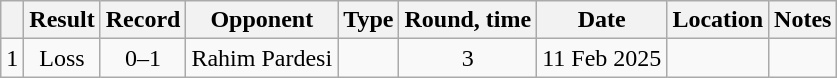<table class="wikitable" style="text-align:center">
<tr>
<th></th>
<th>Result</th>
<th>Record</th>
<th>Opponent</th>
<th>Type</th>
<th>Round, time</th>
<th>Date</th>
<th>Location</th>
<th>Notes</th>
</tr>
<tr>
<td>1</td>
<td>Loss</td>
<td>0–1</td>
<td align="left">Rahim Pardesi</td>
<td></td>
<td>3</td>
<td>11 Feb 2025</td>
<td style="text-align:left;"></td>
<td></td>
</tr>
</table>
